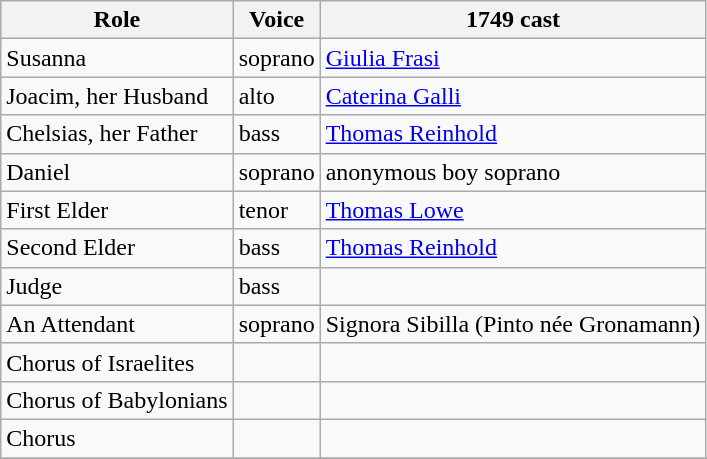<table class="wikitable">
<tr>
<th>Role</th>
<th>Voice</th>
<th>1749 cast</th>
</tr>
<tr>
<td>Susanna</td>
<td>soprano</td>
<td><a href='#'>Giulia Frasi</a></td>
</tr>
<tr>
<td>Joacim, her Husband</td>
<td>alto</td>
<td><a href='#'>Caterina Galli</a></td>
</tr>
<tr>
<td>Chelsias, her Father</td>
<td>bass</td>
<td><a href='#'>Thomas Reinhold</a></td>
</tr>
<tr>
<td>Daniel</td>
<td>soprano</td>
<td>anonymous boy soprano</td>
</tr>
<tr>
<td>First Elder</td>
<td>tenor</td>
<td><a href='#'>Thomas Lowe</a></td>
</tr>
<tr>
<td>Second Elder</td>
<td>bass</td>
<td><a href='#'>Thomas Reinhold</a></td>
</tr>
<tr>
<td>Judge</td>
<td>bass</td>
<td></td>
</tr>
<tr>
<td>An Attendant</td>
<td>soprano</td>
<td>Signora Sibilla (Pinto née Gronamann)</td>
</tr>
<tr>
<td>Chorus of Israelites</td>
<td></td>
<td></td>
</tr>
<tr>
<td>Chorus of Babylonians</td>
<td></td>
<td></td>
</tr>
<tr>
<td>Chorus</td>
<td></td>
<td></td>
</tr>
<tr>
</tr>
</table>
